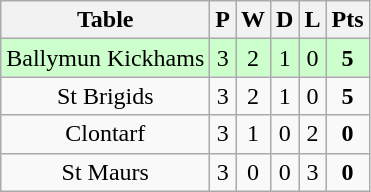<table class="wikitable">
<tr>
<th>Table</th>
<th>P</th>
<th>W</th>
<th>D</th>
<th>L</th>
<th>Pts</th>
</tr>
<tr style="text-align:center; background:#cfc;">
<td>Ballymun Kickhams</td>
<td>3</td>
<td>2</td>
<td>1</td>
<td>0</td>
<td><strong>5</strong></td>
</tr>
<tr style="text-align:center;">
<td>St Brigids</td>
<td>3</td>
<td>2</td>
<td>1</td>
<td>0</td>
<td><strong>5</strong></td>
</tr>
<tr style="text-align:center;">
<td>Clontarf</td>
<td>3</td>
<td>1</td>
<td>0</td>
<td>2</td>
<td><strong>0</strong></td>
</tr>
<tr style="text-align:center;">
<td>St Maurs</td>
<td>3</td>
<td>0</td>
<td>0</td>
<td>3</td>
<td><strong>0</strong></td>
</tr>
</table>
